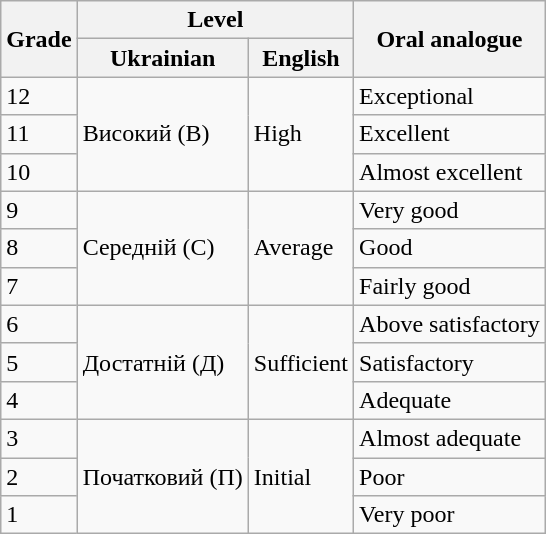<table class="wikitable">
<tr>
<th rowspan="2">Grade</th>
<th colspan="2">Level</th>
<th rowspan="2">Oral analogue</th>
</tr>
<tr>
<th>Ukrainian</th>
<th>English</th>
</tr>
<tr>
<td>12</td>
<td rowspan="3">Високий (В)</td>
<td rowspan="3">High</td>
<td>Exceptional</td>
</tr>
<tr>
<td>11</td>
<td>Excellent</td>
</tr>
<tr>
<td>10</td>
<td>Almost excellent</td>
</tr>
<tr>
<td>9</td>
<td rowspan="3">Середній (С)</td>
<td rowspan="3">Average</td>
<td>Very good</td>
</tr>
<tr>
<td>8</td>
<td>Good</td>
</tr>
<tr>
<td>7</td>
<td>Fairly good</td>
</tr>
<tr>
<td>6</td>
<td rowspan="3">Достатній (Д)</td>
<td rowspan="3">Sufficient</td>
<td>Above satisfactory</td>
</tr>
<tr>
<td>5</td>
<td>Satisfactory</td>
</tr>
<tr>
<td>4</td>
<td>Adequate</td>
</tr>
<tr>
<td>3</td>
<td rowspan="3">Початковий (П)</td>
<td rowspan="3">Initial</td>
<td>Almost adequate</td>
</tr>
<tr>
<td>2</td>
<td>Poor</td>
</tr>
<tr>
<td>1</td>
<td>Very poor</td>
</tr>
</table>
